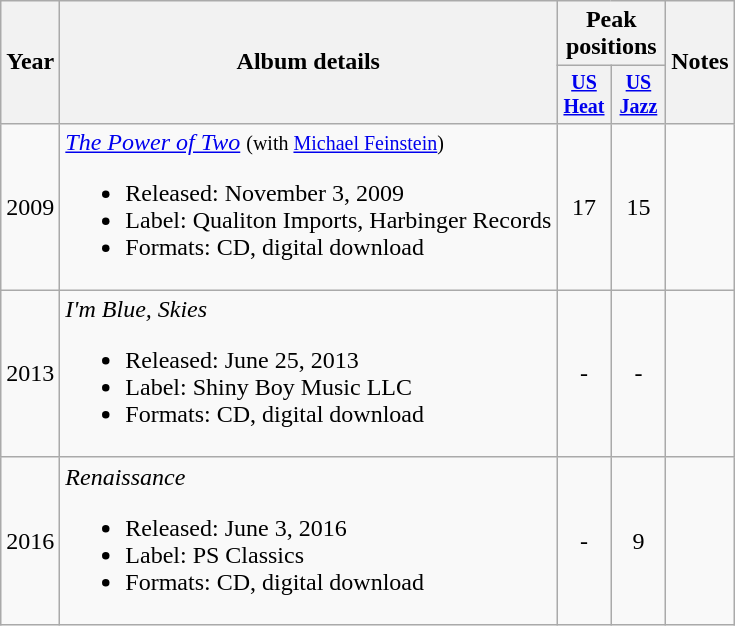<table class="wikitable" style="text-align:center;" style="font-size: 93%">
<tr>
<th rowspan="2">Year</th>
<th rowspan="2">Album details</th>
<th colspan="2">Peak positions</th>
<th rowspan="2">Notes</th>
</tr>
<tr style="font-size:smaller;">
<th style="width:30px;"><a href='#'>US Heat</a><br></th>
<th style="width:30px;"><a href='#'>US Jazz</a><br></th>
</tr>
<tr>
<td>2009</td>
<td align="left"><em><a href='#'>The Power of Two</a></em> <small>(with <a href='#'>Michael Feinstein</a>)</small><br><ul><li>Released: November 3, 2009</li><li>Label: Qualiton Imports, Harbinger Records</li><li>Formats: CD, digital download</li></ul></td>
<td>17</td>
<td>15</td>
<td></td>
</tr>
<tr>
<td>2013</td>
<td align="left"><em>I'm Blue, Skies</em><br><ul><li>Released: June 25, 2013</li><li>Label: Shiny Boy Music LLC</li><li>Formats: CD, digital download</li></ul></td>
<td>-</td>
<td>-</td>
<td><br></td>
</tr>
<tr>
<td>2016</td>
<td align="left"><em>Renaissance</em><br><ul><li>Released: June 3, 2016</li><li>Label: PS Classics</li><li>Formats: CD, digital download</li></ul></td>
<td>-</td>
<td>9</td>
<td><br></td>
</tr>
</table>
